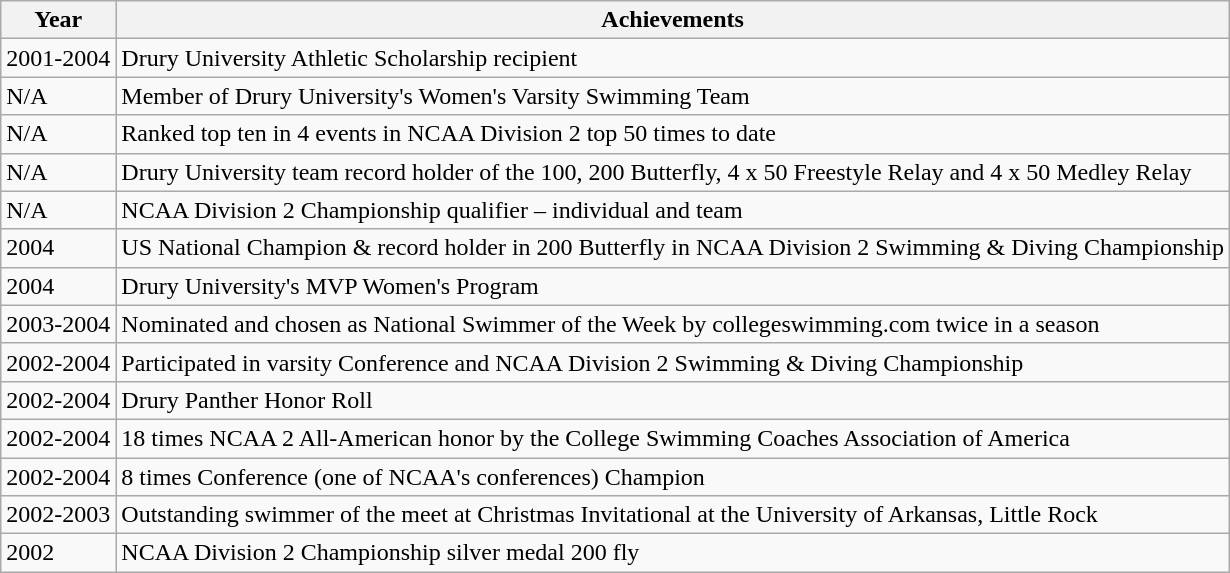<table class="wikitable">
<tr>
<th>Year</th>
<th>Achievements</th>
</tr>
<tr>
<td>2001-2004</td>
<td>Drury University Athletic Scholarship recipient</td>
</tr>
<tr>
<td>N/A</td>
<td>Member of Drury University's Women's Varsity Swimming Team</td>
</tr>
<tr>
<td>N/A</td>
<td>Ranked top ten in 4 events in NCAA Division 2 top 50 times to date</td>
</tr>
<tr>
<td>N/A</td>
<td>Drury University team record holder of the 100, 200 Butterfly, 4 x 50 Freestyle Relay and 4 x 50 Medley Relay</td>
</tr>
<tr>
<td>N/A</td>
<td>NCAA Division 2 Championship qualifier – individual and team</td>
</tr>
<tr>
<td>2004</td>
<td>US National Champion & record holder in 200 Butterfly in NCAA Division 2 Swimming & Diving Championship</td>
</tr>
<tr>
<td>2004</td>
<td>Drury University's MVP Women's Program</td>
</tr>
<tr>
<td>2003-2004</td>
<td>Nominated and chosen as National Swimmer of the Week by collegeswimming.com twice in a season</td>
</tr>
<tr>
<td>2002-2004</td>
<td>Participated in varsity Conference and NCAA Division 2 Swimming & Diving Championship</td>
</tr>
<tr>
<td>2002-2004</td>
<td>Drury Panther Honor Roll</td>
</tr>
<tr>
<td>2002-2004</td>
<td>18 times NCAA 2 All-American honor by the College Swimming Coaches Association of America</td>
</tr>
<tr>
<td>2002-2004</td>
<td>8 times Conference (one of NCAA's conferences) Champion</td>
</tr>
<tr>
<td>2002-2003</td>
<td>Outstanding swimmer of the meet at Christmas Invitational at the University of Arkansas, Little Rock</td>
</tr>
<tr>
<td>2002</td>
<td>NCAA Division 2 Championship silver medal 200 fly</td>
</tr>
</table>
